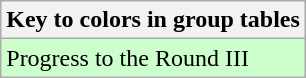<table class="wikitable" border="1">
<tr>
<th>Key to colors in group tables</th>
</tr>
<tr style="background:#cfc;">
<td>Progress to the  Round III</td>
</tr>
</table>
